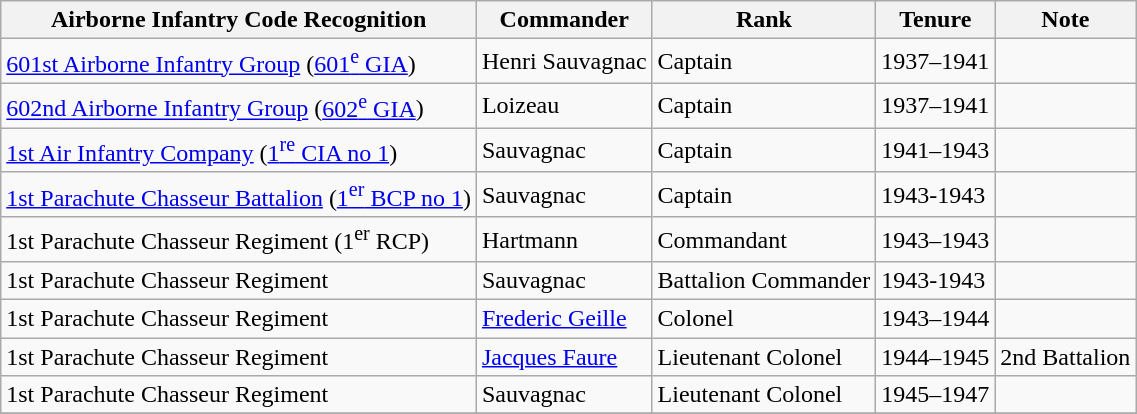<table class="wikitable">
<tr>
<th>Airborne Infantry Code Recognition</th>
<th>Commander</th>
<th>Rank</th>
<th>Tenure</th>
<th>Note</th>
</tr>
<tr>
<td><a href='#'>601st Airborne Infantry Group</a> (<a href='#'>601<sup>e</sup> GIA</a>)</td>
<td>Henri Sauvagnac</td>
<td>Captain</td>
<td>1937–1941</td>
<td></td>
</tr>
<tr>
<td><a href='#'>602nd Airborne Infantry Group</a> (<a href='#'>602<sup>e</sup> GIA</a>)</td>
<td>Loizeau</td>
<td>Captain</td>
<td>1937–1941</td>
<td></td>
</tr>
<tr>
<td><a href='#'>1st Air Infantry Company</a> (<a href='#'>1<sup>re</sup> CIA no 1</a>)</td>
<td>Sauvagnac</td>
<td>Captain</td>
<td>1941–1943</td>
<td></td>
</tr>
<tr>
<td><a href='#'>1st Parachute Chasseur Battalion</a> (<a href='#'>1<sup>er</sup> BCP no 1</a>)</td>
<td>Sauvagnac</td>
<td>Captain</td>
<td>1943-1943</td>
<td></td>
</tr>
<tr>
<td>1st Parachute Chasseur Regiment (1<sup>er</sup> RCP)</td>
<td>Hartmann</td>
<td>Commandant</td>
<td>1943–1943</td>
<td></td>
</tr>
<tr>
<td>1st Parachute Chasseur Regiment</td>
<td>Sauvagnac</td>
<td>Battalion Commander</td>
<td>1943-1943</td>
<td></td>
</tr>
<tr>
<td>1st Parachute Chasseur Regiment</td>
<td><a href='#'>Frederic Geille</a></td>
<td>Colonel</td>
<td>1943–1944</td>
<td></td>
</tr>
<tr>
<td>1st Parachute Chasseur Regiment</td>
<td><a href='#'>Jacques Faure</a></td>
<td>Lieutenant Colonel</td>
<td>1944–1945</td>
<td>2nd Battalion</td>
</tr>
<tr>
<td>1st Parachute Chasseur Regiment</td>
<td>Sauvagnac</td>
<td>Lieutenant Colonel</td>
<td>1945–1947</td>
<td></td>
</tr>
<tr>
</tr>
</table>
